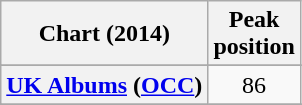<table class="wikitable plainrowheaders sortable">
<tr>
<th>Chart (2014)</th>
<th>Peak<br>position</th>
</tr>
<tr>
</tr>
<tr>
</tr>
<tr>
<th scope="row"><a href='#'>UK Albums</a> (<a href='#'>OCC</a>)</th>
<td align=center>86</td>
</tr>
<tr>
</tr>
<tr>
</tr>
<tr>
</tr>
</table>
